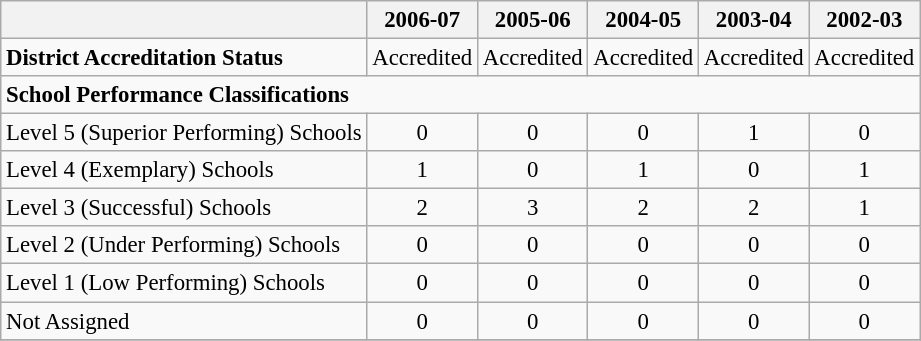<table class="wikitable" style="font-size: 95%;">
<tr>
<th></th>
<th>2006-07</th>
<th>2005-06</th>
<th>2004-05</th>
<th>2003-04</th>
<th>2002-03</th>
</tr>
<tr>
<td align="left"><strong>District Accreditation Status</strong></td>
<td align="center">Accredited</td>
<td align="center">Accredited</td>
<td align="center">Accredited</td>
<td align="center">Accredited</td>
<td align="center">Accredited</td>
</tr>
<tr>
<td align="left" colspan="6"><strong>School Performance Classifications</strong></td>
</tr>
<tr>
<td align="left">Level 5 (Superior Performing) Schools</td>
<td align="center">0</td>
<td align="center">0</td>
<td align="center">0</td>
<td align="center">1</td>
<td align="center">0</td>
</tr>
<tr>
<td align="left">Level 4 (Exemplary) Schools</td>
<td align="center">1</td>
<td align="center">0</td>
<td align="center">1</td>
<td align="center">0</td>
<td align="center">1</td>
</tr>
<tr>
<td align="left">Level 3 (Successful) Schools</td>
<td align="center">2</td>
<td align="center">3</td>
<td align="center">2</td>
<td align="center">2</td>
<td align="center">1</td>
</tr>
<tr>
<td align="left">Level 2 (Under Performing) Schools</td>
<td align="center">0</td>
<td align="center">0</td>
<td align="center">0</td>
<td align="center">0</td>
<td align="center">0</td>
</tr>
<tr>
<td align="left">Level 1 (Low Performing) Schools</td>
<td align="center">0</td>
<td align="center">0</td>
<td align="center">0</td>
<td align="center">0</td>
<td align="center">0</td>
</tr>
<tr>
<td align="left">Not Assigned</td>
<td align="center">0</td>
<td align="center">0</td>
<td align="center">0</td>
<td align="center">0</td>
<td align="center">0</td>
</tr>
<tr>
</tr>
</table>
